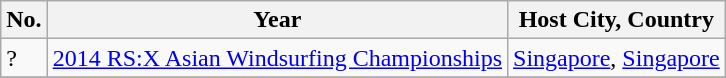<table class="wikitable">
<tr>
<th>No.</th>
<th>Year</th>
<th>Host City, Country</th>
</tr>
<tr>
<td>?</td>
<td><a href='#'>2014 RS:X Asian Windsurfing Championships</a></td>
<td> <a href='#'>Singapore</a>, <a href='#'>Singapore</a></td>
</tr>
<tr>
</tr>
</table>
